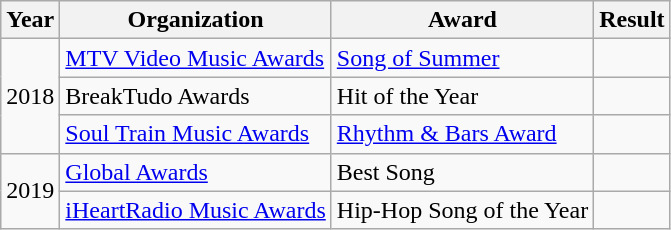<table class="wikitable" border="1">
<tr>
<th>Year</th>
<th>Organization</th>
<th>Award</th>
<th>Result</th>
</tr>
<tr>
<td rowspan="3">2018</td>
<td><a href='#'>MTV Video Music Awards</a></td>
<td><a href='#'>Song of Summer</a></td>
<td></td>
</tr>
<tr>
<td>BreakTudo Awards</td>
<td>Hit of the Year</td>
<td></td>
</tr>
<tr>
<td><a href='#'>Soul Train Music Awards</a></td>
<td><a href='#'>Rhythm & Bars Award</a></td>
<td></td>
</tr>
<tr>
<td rowspan="2">2019</td>
<td><a href='#'>Global Awards</a></td>
<td>Best Song</td>
<td></td>
</tr>
<tr>
<td><a href='#'>iHeartRadio Music Awards</a></td>
<td>Hip-Hop Song of the Year</td>
<td></td>
</tr>
</table>
